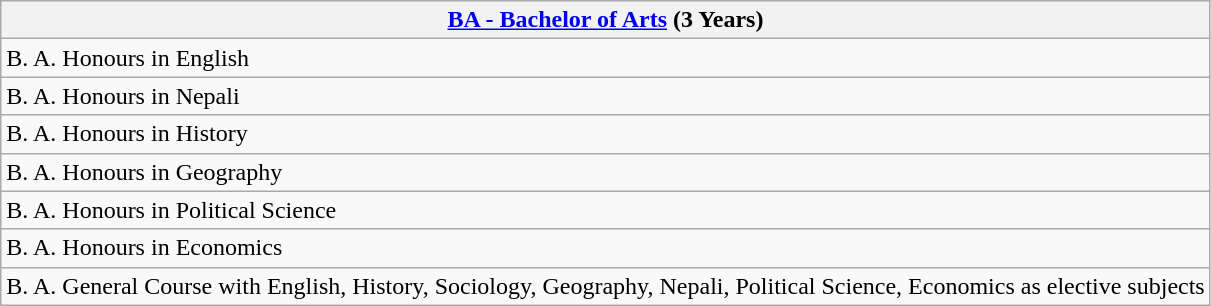<table class="wikitable">
<tr>
<th><a href='#'>BA - Bachelor of Arts</a> (3 Years)</th>
</tr>
<tr>
<td>B. A. Honours in English</td>
</tr>
<tr>
<td>B. A. Honours in Nepali</td>
</tr>
<tr>
<td>B. A. Honours in History</td>
</tr>
<tr>
<td>B. A. Honours in Geography</td>
</tr>
<tr>
<td>B. A. Honours in Political Science</td>
</tr>
<tr>
<td>B. A. Honours in Economics</td>
</tr>
<tr>
<td>B. A. General Course with English, History, Sociology, Geography, Nepali, Political Science,   Economics as elective subjects</td>
</tr>
</table>
